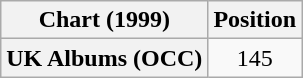<table class="wikitable plainrowheaders sortable">
<tr>
<th scope="col">Chart (1999)</th>
<th scope="col">Position</th>
</tr>
<tr>
<th scope="row">UK Albums (OCC)</th>
<td style="text-align:center;">145</td>
</tr>
</table>
